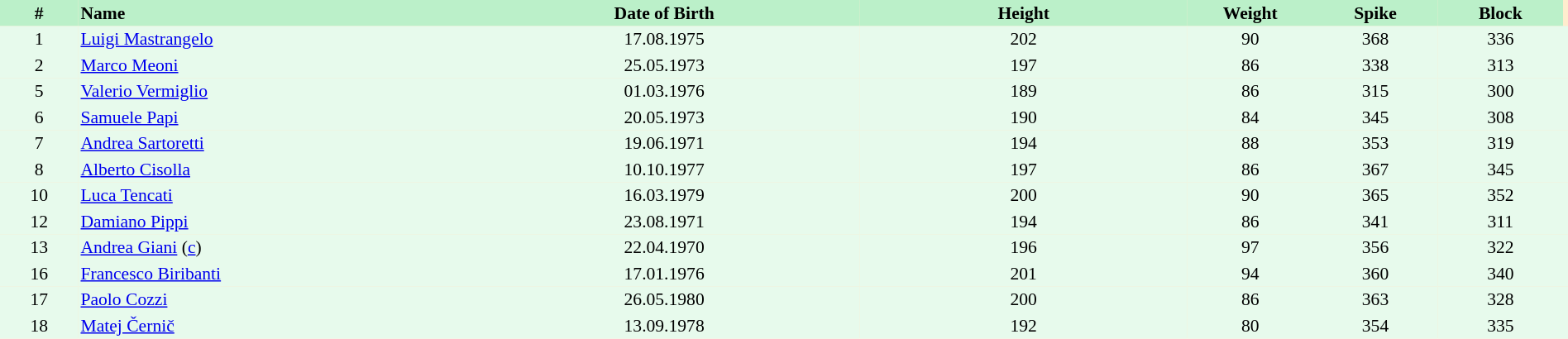<table border=0 cellpadding=2 cellspacing=0  |- bgcolor=#FFECCE style="text-align:center; font-size:90%;" width=100%>
<tr bgcolor=#BBF0C9>
<th width=5%>#</th>
<th width=25% align=left>Name</th>
<th width=25%>Date of Birth</th>
<th width=21%>Height</th>
<th width=8%>Weight</th>
<th width=8%>Spike</th>
<th width=8%>Block</th>
</tr>
<tr bgcolor=#E7FAEC>
<td>1</td>
<td align=left><a href='#'>Luigi Mastrangelo</a></td>
<td>17.08.1975</td>
<td>202</td>
<td>90</td>
<td>368</td>
<td>336</td>
<td></td>
</tr>
<tr bgcolor=#E7FAEC>
<td>2</td>
<td align=left><a href='#'>Marco Meoni</a></td>
<td>25.05.1973</td>
<td>197</td>
<td>86</td>
<td>338</td>
<td>313</td>
<td></td>
</tr>
<tr bgcolor=#E7FAEC>
<td>5</td>
<td align=left><a href='#'>Valerio Vermiglio</a></td>
<td>01.03.1976</td>
<td>189</td>
<td>86</td>
<td>315</td>
<td>300</td>
<td></td>
</tr>
<tr bgcolor=#E7FAEC>
<td>6</td>
<td align=left><a href='#'>Samuele Papi</a></td>
<td>20.05.1973</td>
<td>190</td>
<td>84</td>
<td>345</td>
<td>308</td>
<td></td>
</tr>
<tr bgcolor=#E7FAEC>
<td>7</td>
<td align=left><a href='#'>Andrea Sartoretti</a></td>
<td>19.06.1971</td>
<td>194</td>
<td>88</td>
<td>353</td>
<td>319</td>
<td></td>
</tr>
<tr bgcolor=#E7FAEC>
<td>8</td>
<td align=left><a href='#'>Alberto Cisolla</a></td>
<td>10.10.1977</td>
<td>197</td>
<td>86</td>
<td>367</td>
<td>345</td>
<td></td>
</tr>
<tr bgcolor=#E7FAEC>
<td>10</td>
<td align=left><a href='#'>Luca Tencati</a></td>
<td>16.03.1979</td>
<td>200</td>
<td>90</td>
<td>365</td>
<td>352</td>
<td></td>
</tr>
<tr bgcolor=#E7FAEC>
<td>12</td>
<td align=left><a href='#'>Damiano Pippi</a></td>
<td>23.08.1971</td>
<td>194</td>
<td>86</td>
<td>341</td>
<td>311</td>
<td></td>
</tr>
<tr bgcolor=#E7FAEC>
<td>13</td>
<td align=left><a href='#'>Andrea Giani</a> (<a href='#'>c</a>)</td>
<td>22.04.1970</td>
<td>196</td>
<td>97</td>
<td>356</td>
<td>322</td>
<td></td>
</tr>
<tr bgcolor=#E7FAEC>
<td>16</td>
<td align=left><a href='#'>Francesco Biribanti</a></td>
<td>17.01.1976</td>
<td>201</td>
<td>94</td>
<td>360</td>
<td>340</td>
<td></td>
</tr>
<tr bgcolor=#E7FAEC>
<td>17</td>
<td align=left><a href='#'>Paolo Cozzi</a></td>
<td>26.05.1980</td>
<td>200</td>
<td>86</td>
<td>363</td>
<td>328</td>
<td></td>
</tr>
<tr bgcolor=#E7FAEC>
<td>18</td>
<td align=left><a href='#'>Matej Černič</a></td>
<td>13.09.1978</td>
<td>192</td>
<td>80</td>
<td>354</td>
<td>335</td>
<td></td>
</tr>
</table>
